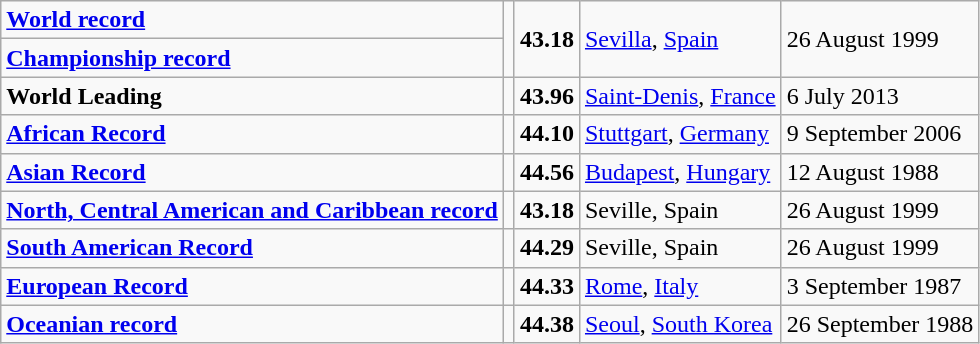<table class="wikitable">
<tr>
<td><strong><a href='#'>World record</a></strong></td>
<td rowspan=2></td>
<td rowspan=2><strong>43.18</strong></td>
<td rowspan=2> <a href='#'>Sevilla</a>, <a href='#'>Spain</a></td>
<td rowspan=2>26 August 1999</td>
</tr>
<tr>
<td><strong><a href='#'>Championship record</a></strong></td>
</tr>
<tr>
<td><strong>World Leading</strong></td>
<td></td>
<td><strong>43.96</strong></td>
<td> <a href='#'>Saint-Denis</a>, <a href='#'>France</a></td>
<td>6 July 2013</td>
</tr>
<tr>
<td><strong><a href='#'>African Record</a></strong></td>
<td></td>
<td><strong>44.10</strong></td>
<td> <a href='#'>Stuttgart</a>, <a href='#'>Germany</a></td>
<td>9 September 2006</td>
</tr>
<tr>
<td><strong><a href='#'>Asian Record</a></strong></td>
<td></td>
<td><strong>44.56</strong></td>
<td> <a href='#'>Budapest</a>, <a href='#'>Hungary</a></td>
<td>12 August 1988</td>
</tr>
<tr>
<td><strong><a href='#'>North, Central American and Caribbean record</a></strong></td>
<td></td>
<td><strong>43.18</strong></td>
<td> Seville, Spain</td>
<td>26 August 1999</td>
</tr>
<tr>
<td><strong><a href='#'>South American Record</a></strong></td>
<td></td>
<td><strong>44.29</strong></td>
<td> Seville, Spain</td>
<td>26 August 1999</td>
</tr>
<tr>
<td><strong><a href='#'>European Record</a></strong></td>
<td></td>
<td><strong>44.33</strong></td>
<td> <a href='#'>Rome</a>, <a href='#'>Italy</a></td>
<td>3 September 1987</td>
</tr>
<tr>
<td><strong><a href='#'>Oceanian record</a></strong></td>
<td></td>
<td><strong>44.38</strong></td>
<td> <a href='#'>Seoul</a>, <a href='#'>South Korea</a></td>
<td>26 September 1988</td>
</tr>
</table>
